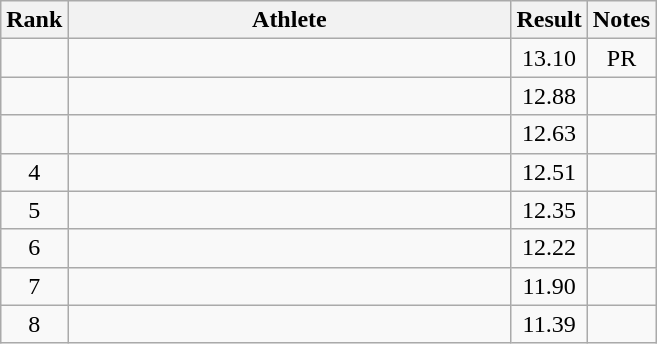<table class="wikitable" style="text-align:center">
<tr>
<th>Rank</th>
<th Style="width:18em">Athlete</th>
<th>Result</th>
<th>Notes</th>
</tr>
<tr>
<td></td>
<td style="text-align:left"></td>
<td>13.10</td>
<td>PR</td>
</tr>
<tr>
<td></td>
<td style="text-align:left"></td>
<td>12.88</td>
<td></td>
</tr>
<tr>
<td></td>
<td style="text-align:left"></td>
<td>12.63</td>
<td></td>
</tr>
<tr>
<td>4</td>
<td style="text-align:left"></td>
<td>12.51</td>
<td></td>
</tr>
<tr>
<td>5</td>
<td style="text-align:left"></td>
<td>12.35</td>
<td></td>
</tr>
<tr>
<td>6</td>
<td style="text-align:left"></td>
<td>12.22</td>
<td></td>
</tr>
<tr>
<td>7</td>
<td style="text-align:left"></td>
<td>11.90</td>
<td></td>
</tr>
<tr>
<td>8</td>
<td style="text-align:left"></td>
<td>11.39</td>
<td></td>
</tr>
</table>
